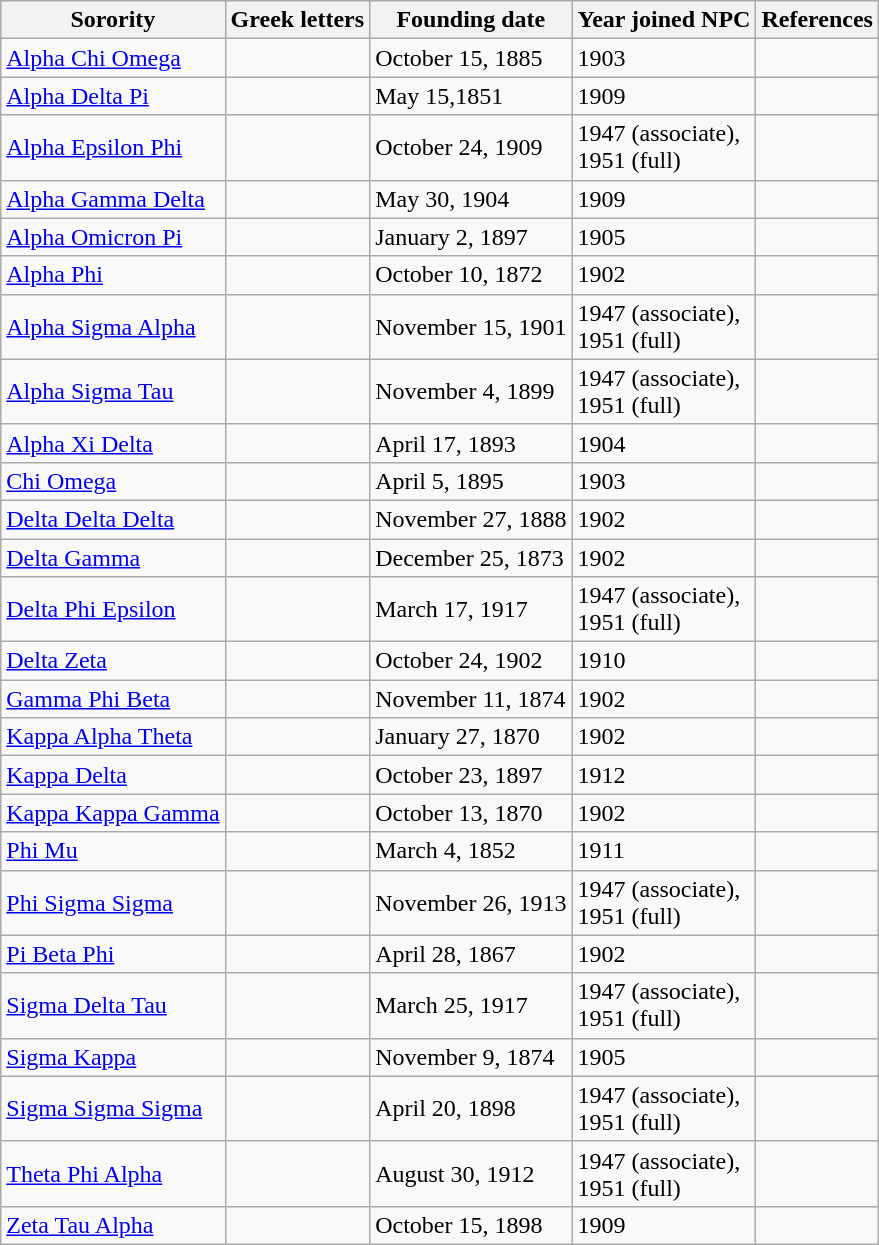<table class="wikitable sortable">
<tr>
<th>Sorority</th>
<th>Greek letters</th>
<th>Founding date</th>
<th>Year joined NPC</th>
<th>References</th>
</tr>
<tr>
<td><a href='#'>Alpha Chi Omega</a></td>
<td></td>
<td>October 15, 1885</td>
<td>1903</td>
<td></td>
</tr>
<tr>
<td><a href='#'>Alpha Delta Pi</a></td>
<td></td>
<td>May 15,1851</td>
<td>1909</td>
<td></td>
</tr>
<tr>
<td><a href='#'>Alpha Epsilon Phi</a></td>
<td></td>
<td>October 24, 1909</td>
<td>1947 (associate),<br>1951 (full)</td>
<td></td>
</tr>
<tr>
<td><a href='#'>Alpha Gamma Delta</a></td>
<td></td>
<td>May 30, 1904</td>
<td>1909</td>
<td></td>
</tr>
<tr>
<td><a href='#'>Alpha Omicron Pi</a></td>
<td></td>
<td>January 2, 1897</td>
<td>1905</td>
<td></td>
</tr>
<tr>
<td><a href='#'>Alpha Phi</a></td>
<td></td>
<td>October 10, 1872</td>
<td>1902</td>
<td></td>
</tr>
<tr>
<td><a href='#'>Alpha Sigma Alpha</a></td>
<td></td>
<td>November 15, 1901</td>
<td>1947 (associate),<br>1951 (full)</td>
<td></td>
</tr>
<tr>
<td><a href='#'>Alpha Sigma Tau</a></td>
<td></td>
<td>November 4, 1899</td>
<td>1947 (associate),<br>1951 (full)</td>
<td></td>
</tr>
<tr>
<td><a href='#'>Alpha Xi Delta</a></td>
<td></td>
<td>April 17, 1893</td>
<td>1904</td>
<td></td>
</tr>
<tr>
<td><a href='#'>Chi Omega</a></td>
<td></td>
<td>April 5, 1895</td>
<td>1903</td>
<td></td>
</tr>
<tr>
<td><a href='#'>Delta Delta Delta</a></td>
<td></td>
<td>November 27, 1888</td>
<td>1902</td>
<td></td>
</tr>
<tr>
<td><a href='#'>Delta Gamma</a></td>
<td></td>
<td>December 25, 1873</td>
<td>1902</td>
<td></td>
</tr>
<tr>
<td><a href='#'>Delta Phi Epsilon</a></td>
<td></td>
<td>March 17, 1917</td>
<td>1947 (associate),<br>1951 (full)</td>
<td></td>
</tr>
<tr>
<td><a href='#'>Delta Zeta</a></td>
<td></td>
<td>October 24, 1902</td>
<td>1910</td>
<td></td>
</tr>
<tr>
<td><a href='#'>Gamma Phi Beta</a></td>
<td></td>
<td>November 11, 1874</td>
<td>1902</td>
<td></td>
</tr>
<tr>
<td><a href='#'>Kappa Alpha Theta</a></td>
<td></td>
<td>January 27, 1870</td>
<td>1902</td>
<td></td>
</tr>
<tr>
<td><a href='#'>Kappa Delta</a></td>
<td></td>
<td>October 23, 1897</td>
<td>1912</td>
<td></td>
</tr>
<tr>
<td><a href='#'>Kappa Kappa Gamma</a></td>
<td></td>
<td>October 13, 1870</td>
<td>1902</td>
<td></td>
</tr>
<tr>
<td><a href='#'>Phi Mu</a></td>
<td></td>
<td>March 4, 1852</td>
<td>1911</td>
<td></td>
</tr>
<tr>
<td><a href='#'>Phi Sigma Sigma</a></td>
<td></td>
<td>November 26, 1913</td>
<td>1947 (associate),<br>1951 (full)</td>
<td></td>
</tr>
<tr>
<td><a href='#'>Pi Beta Phi</a></td>
<td></td>
<td>April 28, 1867</td>
<td>1902</td>
<td></td>
</tr>
<tr>
<td><a href='#'>Sigma Delta Tau</a></td>
<td></td>
<td>March 25, 1917</td>
<td>1947 (associate),<br>1951 (full)</td>
<td></td>
</tr>
<tr>
<td><a href='#'>Sigma Kappa</a></td>
<td></td>
<td>November 9, 1874</td>
<td>1905</td>
<td></td>
</tr>
<tr>
<td><a href='#'>Sigma Sigma Sigma</a></td>
<td></td>
<td>April 20, 1898</td>
<td>1947 (associate),<br>1951 (full)</td>
<td></td>
</tr>
<tr>
<td><a href='#'>Theta Phi Alpha</a></td>
<td></td>
<td>August 30, 1912</td>
<td>1947 (associate),<br>1951 (full)</td>
<td></td>
</tr>
<tr>
<td><a href='#'>Zeta Tau Alpha</a></td>
<td></td>
<td>October 15, 1898</td>
<td>1909</td>
<td></td>
</tr>
</table>
